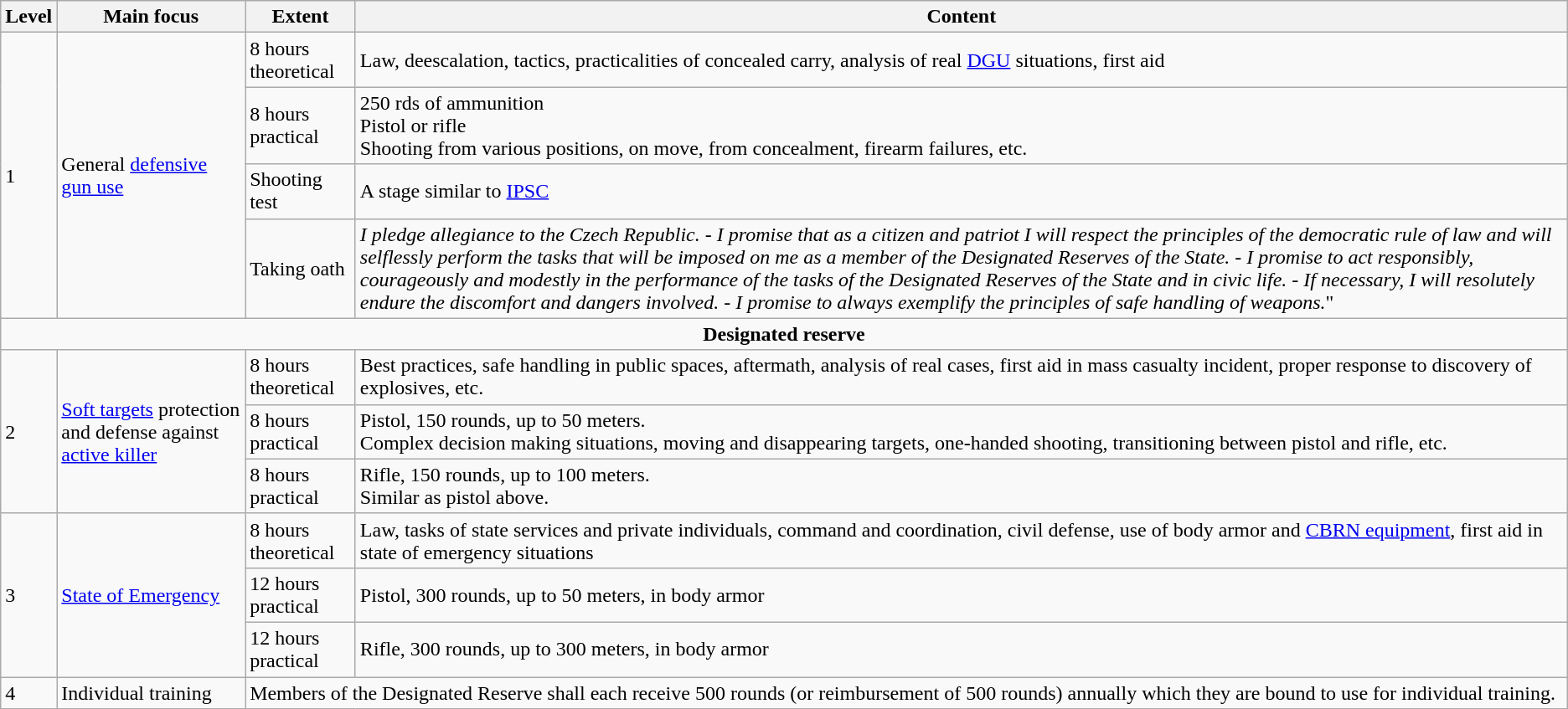<table class=wikitable>
<tr>
<th>Level</th>
<th>Main focus</th>
<th>Extent</th>
<th>Content</th>
</tr>
<tr>
<td rowspan=4>1</td>
<td rowspan=4>General <a href='#'>defensive gun use</a></td>
<td>8 hours theoretical</td>
<td>Law, deescalation, tactics, practicalities of concealed carry, analysis of real <a href='#'>DGU</a> situations, first aid</td>
</tr>
<tr>
<td>8 hours practical</td>
<td>250 rds of ammunition<br>Pistol or rifle<br>Shooting from various positions, on move, from concealment, firearm failures, etc.</td>
</tr>
<tr>
<td>Shooting test</td>
<td>A stage similar to <a href='#'>IPSC</a></td>
</tr>
<tr>
<td>Taking oath</td>
<td><em>I pledge allegiance to the Czech Republic. - I promise that as a citizen and patriot I will respect the principles of the democratic rule of law and will selflessly perform the tasks that will be imposed on me as a member of the Designated Reserves of the State. - I promise to act responsibly, courageously and modestly in the performance of the tasks of the Designated Reserves of the State and in civic life. - If necessary, I will resolutely endure the discomfort and dangers involved. - I promise to always exemplify the principles of safe handling of weapons.</em>"</td>
</tr>
<tr>
<td colspan=4 style="text-align: center;"><strong>Designated reserve</strong></td>
</tr>
<tr>
<td rowspan=3>2</td>
<td rowspan=3><a href='#'>Soft targets</a> protection and defense against <a href='#'>active killer</a></td>
<td>8 hours theoretical</td>
<td>Best practices, safe handling in public spaces, aftermath, analysis of real cases, first aid in mass casualty incident, proper response to discovery of explosives, etc.</td>
</tr>
<tr>
<td>8 hours practical</td>
<td>Pistol, 150 rounds, up to 50 meters.<br>Complex decision making situations, moving and disappearing targets, one-handed shooting, transitioning between pistol and rifle, etc.</td>
</tr>
<tr>
<td>8 hours practical</td>
<td>Rifle, 150 rounds, up to 100 meters.<br>Similar as pistol above.</td>
</tr>
<tr>
<td rowspan=3>3</td>
<td rowspan=3><a href='#'>State of Emergency</a></td>
<td>8 hours theoretical</td>
<td>Law, tasks of state services and private individuals, command and coordination, civil defense, use of body armor and <a href='#'>CBRN equipment</a>, first aid in state of emergency situations</td>
</tr>
<tr>
<td>12 hours practical</td>
<td>Pistol, 300 rounds, up to 50 meters, in body armor</td>
</tr>
<tr>
<td>12 hours practical</td>
<td>Rifle, 300 rounds, up to 300 meters, in body armor</td>
</tr>
<tr>
<td>4</td>
<td>Individual training</td>
<td colspan=2>Members of the Designated Reserve shall each receive 500 rounds (or reimbursement of 500 rounds) annually which they are bound to use for individual training.</td>
</tr>
</table>
